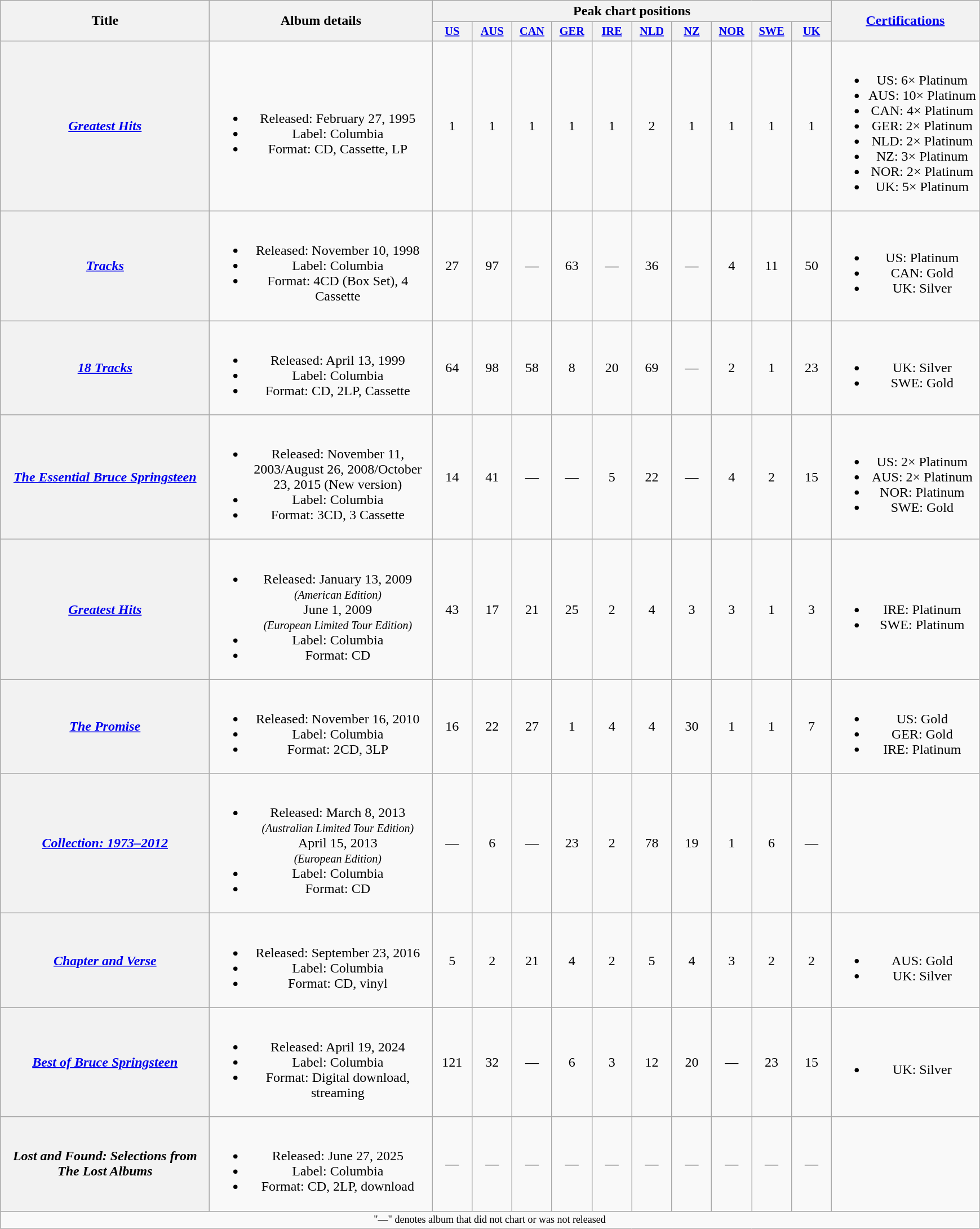<table class="wikitable plainrowheaders" style="text-align:center;">
<tr>
<th scope="col" rowspan="2" style="width:15em;">Title</th>
<th scope="col" rowspan="2" style="width:16em;">Album details</th>
<th scope="col" colspan="10">Peak chart positions</th>
<th scope="col" rowspan="2"><a href='#'>Certifications</a></th>
</tr>
<tr>
<th scope="col" style="width:3em;font-size:85%;"><a href='#'>US</a><br></th>
<th scope="col" style="width:3em;font-size:85%;"><a href='#'>AUS</a><br></th>
<th scope="col" style="width:3em;font-size:85%;"><a href='#'>CAN</a><br></th>
<th scope="col" style="width:3em;font-size:85%;"><a href='#'>GER</a><br></th>
<th scope="col" style="width:3em;font-size:85%;"><a href='#'>IRE</a><br></th>
<th scope="col" style="width:3em;font-size:85%;"><a href='#'>NLD</a><br></th>
<th scope="col" style="width:3em;font-size:85%;"><a href='#'>NZ</a><br></th>
<th scope="col" style="width:3em;font-size:85%;"><a href='#'>NOR</a><br></th>
<th scope="col" style="width:3em;font-size:85%;"><a href='#'>SWE</a><br></th>
<th scope="col" style="width:3em;font-size:85%;"><a href='#'>UK</a><br></th>
</tr>
<tr>
<th scope="row"><em><a href='#'>Greatest Hits</a></em></th>
<td><br><ul><li>Released: February 27, 1995</li><li>Label: Columbia</li><li>Format: CD, Cassette, LP</li></ul></td>
<td>1</td>
<td>1</td>
<td>1</td>
<td>1</td>
<td>1</td>
<td>2</td>
<td>1</td>
<td>1</td>
<td>1</td>
<td>1</td>
<td><br><ul><li>US: 6× Platinum</li><li>AUS: 10× Platinum</li><li>CAN: 4× Platinum</li><li>GER: 2× Platinum</li><li>NLD: 2× Platinum</li><li>NZ: 3× Platinum</li><li>NOR: 2× Platinum</li><li>UK: 5× Platinum</li></ul></td>
</tr>
<tr>
<th scope="row"><em><a href='#'>Tracks</a></em></th>
<td><br><ul><li>Released: November 10, 1998</li><li>Label: Columbia</li><li>Format: 4CD (Box Set), 4 Cassette</li></ul></td>
<td>27</td>
<td>97</td>
<td>—</td>
<td>63</td>
<td>—</td>
<td>36</td>
<td>—</td>
<td>4</td>
<td>11</td>
<td>50</td>
<td><br><ul><li>US: Platinum</li><li>CAN: Gold</li><li>UK: Silver</li></ul></td>
</tr>
<tr>
<th scope="row"><em><a href='#'>18 Tracks</a></em></th>
<td><br><ul><li>Released: April 13, 1999</li><li>Label: Columbia</li><li>Format: CD, 2LP, Cassette</li></ul></td>
<td>64</td>
<td>98</td>
<td>58</td>
<td>8</td>
<td>20</td>
<td>69</td>
<td>—</td>
<td>2</td>
<td>1</td>
<td>23</td>
<td><br><ul><li>UK: Silver</li><li>SWE: Gold</li></ul></td>
</tr>
<tr>
<th scope="row"><em><a href='#'>The Essential Bruce Springsteen</a></em></th>
<td><br><ul><li>Released: November 11, 2003/August 26, 2008/October 23, 2015 (New version)</li><li>Label: Columbia</li><li>Format: 3CD, 3 Cassette</li></ul></td>
<td>14</td>
<td>41</td>
<td>—</td>
<td>—</td>
<td>5</td>
<td>22</td>
<td>—</td>
<td>4</td>
<td>2</td>
<td>15</td>
<td><br><ul><li>US: 2× Platinum</li><li>AUS: 2× Platinum</li><li>NOR: Platinum</li><li>SWE: Gold</li></ul></td>
</tr>
<tr>
<th scope="row"><em><a href='#'>Greatest Hits</a></em></th>
<td><br><ul><li>Released: January 13, 2009 <small><em>(American Edition)</em></small> <br> June 1, 2009 <br><small><em>(European Limited Tour Edition)</em></small></li><li>Label: Columbia</li><li>Format: CD</li></ul></td>
<td>43</td>
<td>17</td>
<td>21</td>
<td>25</td>
<td>2</td>
<td>4</td>
<td>3</td>
<td>3</td>
<td>1</td>
<td>3</td>
<td><br><ul><li>IRE: Platinum</li><li>SWE: Platinum</li></ul></td>
</tr>
<tr>
<th scope="row"><em><a href='#'>The Promise</a></em></th>
<td><br><ul><li>Released: November 16, 2010</li><li>Label: Columbia</li><li>Format: 2CD, 3LP</li></ul></td>
<td>16</td>
<td>22</td>
<td>27</td>
<td>1</td>
<td>4</td>
<td>4</td>
<td>30</td>
<td>1</td>
<td>1</td>
<td>7</td>
<td><br><ul><li>US: Gold</li><li>GER: Gold</li><li>IRE: Platinum</li></ul></td>
</tr>
<tr>
<th scope="row"><em><a href='#'>Collection: 1973–2012</a></em></th>
<td><br><ul><li>Released: March 8, 2013 <small><em>(Australian Limited Tour Edition)</em></small> <br> April 15, 2013 <br><small><em>(European Edition)</em></small></li><li>Label: Columbia</li><li>Format: CD</li></ul></td>
<td>—</td>
<td>6</td>
<td>—</td>
<td>23</td>
<td>2</td>
<td>78</td>
<td>19</td>
<td>1</td>
<td>6</td>
<td>—</td>
<td></td>
</tr>
<tr>
<th scope="row"><em><a href='#'>Chapter and Verse</a></em></th>
<td><br><ul><li>Released: September 23, 2016</li><li>Label: Columbia</li><li>Format: CD, vinyl</li></ul></td>
<td>5</td>
<td>2</td>
<td>21</td>
<td>4</td>
<td>2</td>
<td>5</td>
<td>4</td>
<td>3</td>
<td>2</td>
<td>2</td>
<td><br><ul><li>AUS: Gold</li><li>UK: Silver</li></ul></td>
</tr>
<tr>
<th scope="row"><em><a href='#'>Best of Bruce Springsteen</a></em></th>
<td><br><ul><li>Released: April 19, 2024</li><li>Label: Columbia</li><li>Format: Digital download, streaming</li></ul></td>
<td>121</td>
<td>32<br></td>
<td>—</td>
<td>6</td>
<td>3<br></td>
<td>12</td>
<td>20<br></td>
<td>—</td>
<td>23<br></td>
<td>15</td>
<td><br><ul><li>UK: Silver</li></ul></td>
</tr>
<tr>
<th scope="row"><em>Lost and Found: Selections from The Lost Albums</em></th>
<td><br><ul><li>Released: June 27, 2025</li><li>Label: Columbia</li><li>Format: CD, 2LP, download</li></ul></td>
<td>—</td>
<td>—</td>
<td>—</td>
<td>—</td>
<td>—</td>
<td>—</td>
<td>—</td>
<td>—</td>
<td>—</td>
<td>—</td>
<td></td>
</tr>
<tr>
<td colspan="14" style="font-size:9pt">"—" denotes album that did not chart or was not released</td>
</tr>
</table>
